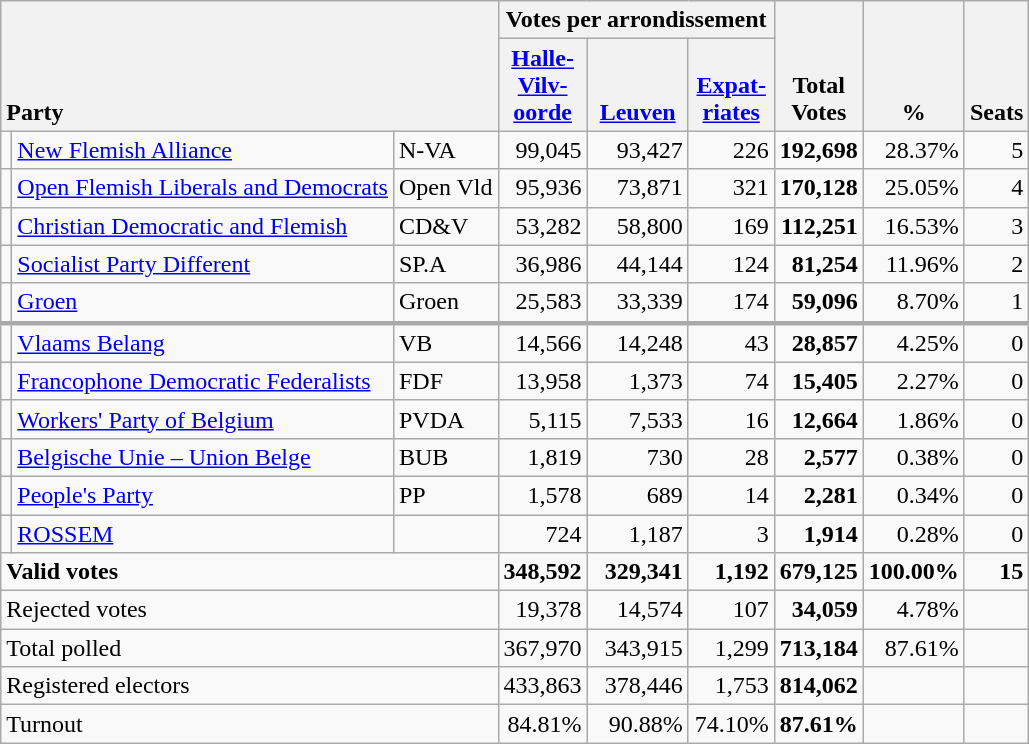<table class="wikitable" border="1" style="text-align:right;">
<tr>
<th style="text-align:left;" valign=bottom rowspan=2 colspan=3>Party</th>
<th colspan=3>Votes per arrondissement</th>
<th align=center valign=bottom rowspan=2 width="50">Total Votes</th>
<th align=center valign=bottom rowspan=2 width="50">%</th>
<th align=center valign=bottom rowspan=2>Seats</th>
</tr>
<tr>
<th align=center valign=bottom width="50"><a href='#'>Halle- Vilv- oorde</a></th>
<th align=center valign=bottom width="60"><a href='#'>Leuven</a></th>
<th align=center valign=bottom width="50"><a href='#'>Expat- riates</a></th>
</tr>
<tr>
<td></td>
<td align=left><a href='#'>New Flemish Alliance</a></td>
<td align=left>N-VA</td>
<td>99,045</td>
<td>93,427</td>
<td>226</td>
<td><strong>192,698</strong></td>
<td>28.37%</td>
<td>5</td>
</tr>
<tr>
<td></td>
<td align=left style="white-space: nowrap;"><a href='#'>Open Flemish Liberals and Democrats</a></td>
<td align=left style="white-space: nowrap;">Open Vld</td>
<td>95,936</td>
<td>73,871</td>
<td>321</td>
<td><strong>170,128</strong></td>
<td>25.05%</td>
<td>4</td>
</tr>
<tr>
<td></td>
<td align=left><a href='#'>Christian Democratic and Flemish</a></td>
<td align=left>CD&V</td>
<td>53,282</td>
<td>58,800</td>
<td>169</td>
<td><strong>112,251</strong></td>
<td>16.53%</td>
<td>3</td>
</tr>
<tr>
<td></td>
<td align=left><a href='#'>Socialist Party Different</a></td>
<td align=left>SP.A</td>
<td>36,986</td>
<td>44,144</td>
<td>124</td>
<td><strong>81,254</strong></td>
<td>11.96%</td>
<td>2</td>
</tr>
<tr>
<td></td>
<td align=left><a href='#'>Groen</a></td>
<td align=left>Groen</td>
<td>25,583</td>
<td>33,339</td>
<td>174</td>
<td><strong>59,096</strong></td>
<td>8.70%</td>
<td>1</td>
</tr>
<tr style="border-top:3px solid darkgray;">
<td></td>
<td align=left><a href='#'>Vlaams Belang</a></td>
<td align=left>VB</td>
<td>14,566</td>
<td>14,248</td>
<td>43</td>
<td><strong>28,857</strong></td>
<td>4.25%</td>
<td>0</td>
</tr>
<tr>
<td></td>
<td align=left><a href='#'>Francophone Democratic Federalists</a></td>
<td align=left>FDF</td>
<td>13,958</td>
<td>1,373</td>
<td>74</td>
<td><strong>15,405</strong></td>
<td>2.27%</td>
<td>0</td>
</tr>
<tr>
<td></td>
<td align=left><a href='#'>Workers' Party of Belgium</a></td>
<td align=left>PVDA</td>
<td>5,115</td>
<td>7,533</td>
<td>16</td>
<td><strong>12,664</strong></td>
<td>1.86%</td>
<td>0</td>
</tr>
<tr>
<td></td>
<td align=left><a href='#'>Belgische Unie – Union Belge</a></td>
<td align=left>BUB</td>
<td>1,819</td>
<td>730</td>
<td>28</td>
<td><strong>2,577</strong></td>
<td>0.38%</td>
<td>0</td>
</tr>
<tr>
<td></td>
<td align=left><a href='#'>People's Party</a></td>
<td align=left>PP</td>
<td>1,578</td>
<td>689</td>
<td>14</td>
<td><strong>2,281</strong></td>
<td>0.34%</td>
<td>0</td>
</tr>
<tr>
<td></td>
<td align=left><a href='#'>ROSSEM</a></td>
<td align=left></td>
<td>724</td>
<td>1,187</td>
<td>3</td>
<td><strong>1,914</strong></td>
<td>0.28%</td>
<td>0</td>
</tr>
<tr style="font-weight:bold">
<td align=left colspan=3>Valid votes</td>
<td>348,592</td>
<td>329,341</td>
<td>1,192</td>
<td>679,125</td>
<td>100.00%</td>
<td>15</td>
</tr>
<tr>
<td align=left colspan=3>Rejected votes</td>
<td>19,378</td>
<td>14,574</td>
<td>107</td>
<td><strong>34,059</strong></td>
<td>4.78%</td>
<td></td>
</tr>
<tr>
<td align=left colspan=3>Total polled</td>
<td>367,970</td>
<td>343,915</td>
<td>1,299</td>
<td><strong>713,184</strong></td>
<td>87.61%</td>
<td></td>
</tr>
<tr>
<td align=left colspan=3>Registered electors</td>
<td>433,863</td>
<td>378,446</td>
<td>1,753</td>
<td><strong>814,062</strong></td>
<td></td>
<td></td>
</tr>
<tr>
<td align=left colspan=3>Turnout</td>
<td>84.81%</td>
<td>90.88%</td>
<td>74.10%</td>
<td><strong>87.61%</strong></td>
<td></td>
<td></td>
</tr>
</table>
